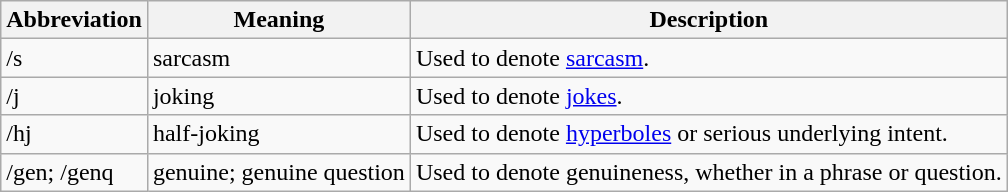<table class="wikitable sortable">
<tr>
<th>Abbreviation</th>
<th>Meaning</th>
<th>Description</th>
</tr>
<tr>
<td>/s</td>
<td>sarcasm</td>
<td>Used to denote <a href='#'>sarcasm</a>.</td>
</tr>
<tr>
<td>/j</td>
<td>joking</td>
<td>Used to denote <a href='#'>jokes</a>.</td>
</tr>
<tr>
<td>/hj</td>
<td>half-joking</td>
<td>Used to denote <a href='#'>hyperboles</a> or serious underlying intent.</td>
</tr>
<tr>
<td>/gen; /genq</td>
<td>genuine; genuine question</td>
<td>Used to denote genuineness, whether in a phrase or question.</td>
</tr>
</table>
